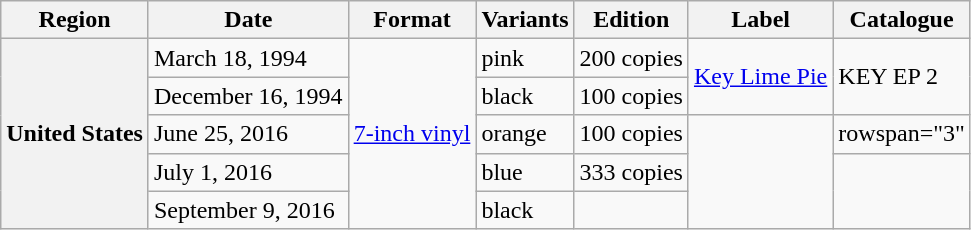<table class="wikitable plainrowheaders">
<tr>
<th scope="col">Region</th>
<th scope="col">Date</th>
<th scope="col">Format</th>
<th scope="col">Variants</th>
<th scope="col">Edition</th>
<th scope="col">Label</th>
<th scope="col">Catalogue</th>
</tr>
<tr>
<th rowspan="5" scope="row">United States</th>
<td>March 18, 1994</td>
<td rowspan="5"><a href='#'>7-inch vinyl</a></td>
<td>pink</td>
<td>200 copies</td>
<td rowspan="2"><a href='#'>Key Lime Pie</a></td>
<td rowspan="2">KEY EP 2</td>
</tr>
<tr>
<td>December 16, 1994</td>
<td>black</td>
<td>100 copies</td>
</tr>
<tr>
<td>June 25, 2016</td>
<td>orange</td>
<td>100 copies</td>
<td rowspan="3"></td>
<td>rowspan="3" </td>
</tr>
<tr>
<td>July 1, 2016</td>
<td>blue</td>
<td>333 copies</td>
</tr>
<tr>
<td>September 9, 2016</td>
<td>black</td>
<td></td>
</tr>
</table>
